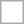<table style="border:solid 1px #aaa;" cellpadding="7" cellspacing="0">
<tr>
<td></td>
</tr>
</table>
